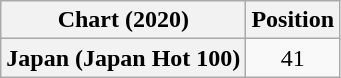<table class="wikitable plainrowheaders" style="text-align:center">
<tr>
<th scope="col">Chart (2020)</th>
<th scope="col">Position</th>
</tr>
<tr>
<th scope="row">Japan (Japan Hot 100)</th>
<td>41</td>
</tr>
</table>
